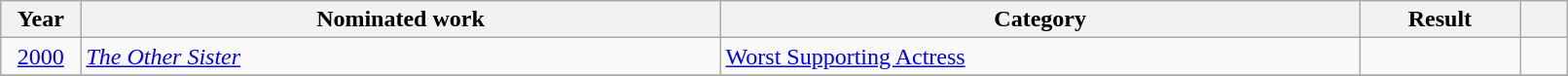<table class="wikitable" style="width:85%;">
<tr>
<th width=5%>Year</th>
<th style="width:40%;">Nominated work</th>
<th style="width:40%;">Category</th>
<th style="width:10%;">Result</th>
<th width=3%></th>
</tr>
<tr>
<td style="text-align:center;"><a href='#'>2000</a></td>
<td><em><a href='#'>The Other Sister</a></em></td>
<td><a href='#'>Worst Supporting Actress</a></td>
<td></td>
<td style="text-align:center;"></td>
</tr>
<tr>
</tr>
</table>
